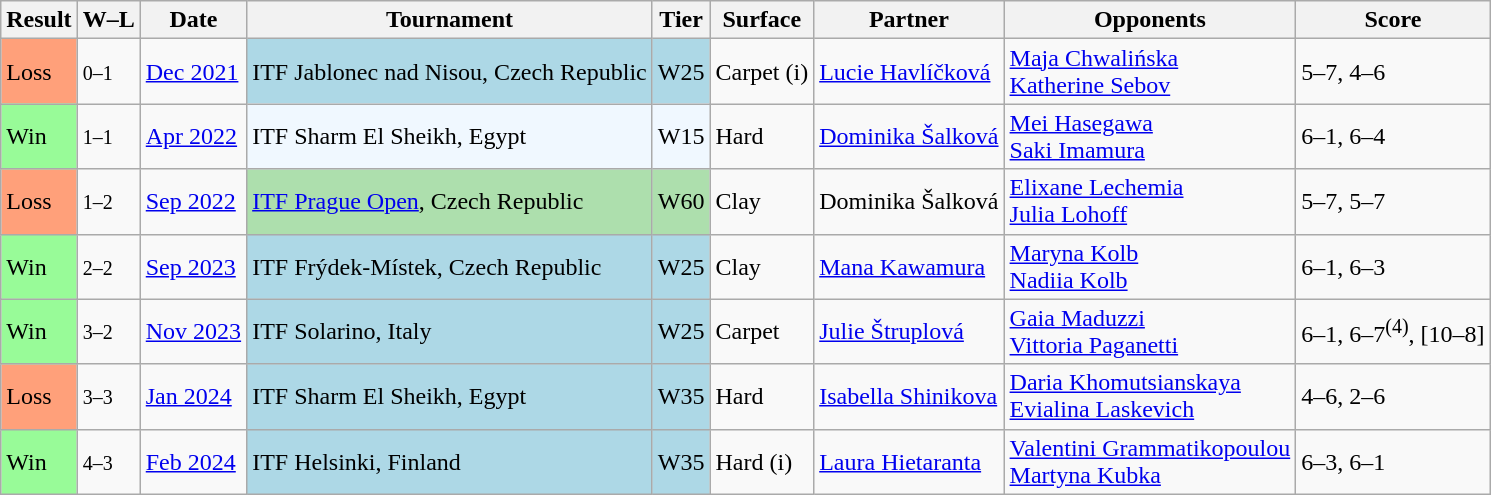<table class="sortable wikitable">
<tr>
<th>Result</th>
<th class="unsortable">W–L</th>
<th>Date</th>
<th>Tournament</th>
<th>Tier</th>
<th>Surface</th>
<th>Partner</th>
<th>Opponents</th>
<th class="unsortable">Score</th>
</tr>
<tr>
<td style="background:#ffa07a;">Loss</td>
<td><small>0–1</small></td>
<td><a href='#'>Dec 2021</a></td>
<td style="background:lightblue;">ITF Jablonec nad Nisou, Czech Republic</td>
<td style="background:lightblue;">W25</td>
<td>Carpet (i)</td>
<td> <a href='#'>Lucie Havlíčková</a></td>
<td> <a href='#'>Maja Chwalińska</a> <br> <a href='#'>Katherine Sebov</a></td>
<td>5–7, 4–6</td>
</tr>
<tr>
<td style="background:#98FB98;">Win</td>
<td><small>1–1</small></td>
<td><a href='#'>Apr 2022</a></td>
<td style="background:#f0f8ff;">ITF Sharm El Sheikh, Egypt</td>
<td style="background:#f0f8ff;">W15</td>
<td>Hard</td>
<td> <a href='#'>Dominika Šalková</a></td>
<td> <a href='#'>Mei Hasegawa</a> <br> <a href='#'>Saki Imamura</a></td>
<td>6–1, 6–4</td>
</tr>
<tr>
<td bgcolor=ffa07a>Loss</td>
<td><small>1–2</small></td>
<td><a href='#'>Sep 2022</a></td>
<td style="background:#addfad;"><a href='#'>ITF Prague Open</a>, Czech Republic</td>
<td style="background:#addfad;">W60</td>
<td>Clay</td>
<td> Dominika Šalková</td>
<td> <a href='#'>Elixane Lechemia</a> <br> <a href='#'>Julia Lohoff</a></td>
<td>5–7, 5–7</td>
</tr>
<tr>
<td style="background:#98FB98;">Win</td>
<td><small>2–2</small></td>
<td><a href='#'>Sep 2023</a></td>
<td style="background:lightblue;">ITF Frýdek-Místek, Czech Republic</td>
<td style="background:lightblue;">W25</td>
<td>Clay</td>
<td> <a href='#'>Mana Kawamura</a></td>
<td> <a href='#'>Maryna Kolb</a> <br> <a href='#'>Nadiia Kolb</a></td>
<td>6–1, 6–3</td>
</tr>
<tr>
<td style="background:#98FB98;">Win</td>
<td><small>3–2</small></td>
<td><a href='#'>Nov 2023</a></td>
<td style="background:lightblue;">ITF Solarino, Italy</td>
<td style="background:lightblue;">W25</td>
<td>Carpet</td>
<td> <a href='#'>Julie Štruplová</a></td>
<td> <a href='#'>Gaia Maduzzi</a> <br> <a href='#'>Vittoria Paganetti</a></td>
<td>6–1, 6–7<sup>(4)</sup>, [10–8]</td>
</tr>
<tr>
<td bgcolor=ffa07a>Loss</td>
<td><small>3–3</small></td>
<td><a href='#'>Jan 2024</a></td>
<td style="background:lightblue;">ITF Sharm El Sheikh, Egypt</td>
<td style="background:lightblue;">W35</td>
<td>Hard</td>
<td> <a href='#'>Isabella Shinikova</a></td>
<td> <a href='#'>Daria Khomutsianskaya</a> <br> <a href='#'>Evialina Laskevich</a></td>
<td>4–6, 2–6</td>
</tr>
<tr>
<td style="background:#98FB98;">Win</td>
<td><small>4–3</small></td>
<td><a href='#'>Feb 2024</a></td>
<td style="background:lightblue;">ITF Helsinki, Finland</td>
<td style="background:lightblue;">W35</td>
<td>Hard (i)</td>
<td> <a href='#'>Laura Hietaranta</a></td>
<td> <a href='#'>Valentini Grammatikopoulou</a> <br> <a href='#'>Martyna Kubka</a></td>
<td>6–3, 6–1</td>
</tr>
</table>
